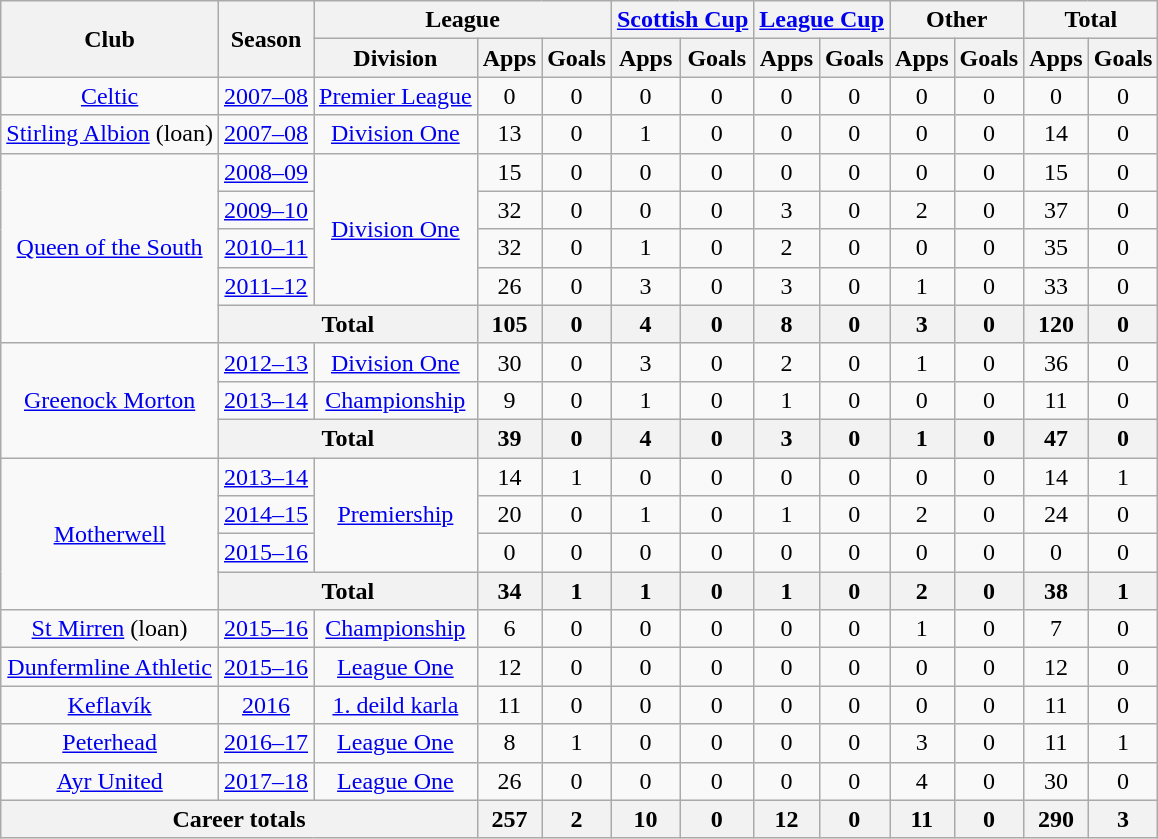<table class="wikitable" style="text-align: center">
<tr>
<th rowspan="2">Club</th>
<th rowspan="2">Season</th>
<th colspan="3">League</th>
<th colspan="2"><a href='#'>Scottish Cup</a></th>
<th colspan="2"><a href='#'>League Cup</a></th>
<th colspan="2">Other</th>
<th colspan="2">Total</th>
</tr>
<tr>
<th>Division</th>
<th>Apps</th>
<th>Goals</th>
<th>Apps</th>
<th>Goals</th>
<th>Apps</th>
<th>Goals</th>
<th>Apps</th>
<th>Goals</th>
<th>Apps</th>
<th>Goals</th>
</tr>
<tr>
<td rowspan="1" valign="center"><a href='#'>Celtic</a></td>
<td><a href='#'>2007–08</a></td>
<td><a href='#'>Premier League</a></td>
<td>0</td>
<td>0</td>
<td>0</td>
<td>0</td>
<td>0</td>
<td>0</td>
<td>0</td>
<td>0</td>
<td>0</td>
<td>0</td>
</tr>
<tr>
<td><a href='#'>Stirling Albion</a> (loan)</td>
<td><a href='#'>2007–08</a></td>
<td><a href='#'>Division One</a></td>
<td>13</td>
<td>0</td>
<td>1</td>
<td>0</td>
<td>0</td>
<td>0</td>
<td>0</td>
<td>0</td>
<td>14</td>
<td>0</td>
</tr>
<tr>
<td rowspan="5"><a href='#'>Queen of the South</a></td>
<td><a href='#'>2008–09</a></td>
<td rowspan="4"><a href='#'>Division One</a></td>
<td>15</td>
<td>0</td>
<td>0</td>
<td>0</td>
<td>0</td>
<td>0</td>
<td>0</td>
<td>0</td>
<td>15</td>
<td>0</td>
</tr>
<tr>
<td><a href='#'>2009–10</a></td>
<td>32</td>
<td>0</td>
<td>0</td>
<td>0</td>
<td>3</td>
<td>0</td>
<td>2</td>
<td>0</td>
<td>37</td>
<td>0</td>
</tr>
<tr>
<td><a href='#'>2010–11</a></td>
<td>32</td>
<td>0</td>
<td>1</td>
<td>0</td>
<td>2</td>
<td>0</td>
<td>0</td>
<td>0</td>
<td>35</td>
<td>0</td>
</tr>
<tr>
<td><a href='#'>2011–12</a></td>
<td>26</td>
<td>0</td>
<td>3</td>
<td>0</td>
<td>3</td>
<td>0</td>
<td>1</td>
<td>0</td>
<td>33</td>
<td>0</td>
</tr>
<tr>
<th colspan="2">Total</th>
<th>105</th>
<th>0</th>
<th>4</th>
<th>0</th>
<th>8</th>
<th>0</th>
<th>3</th>
<th>0</th>
<th>120</th>
<th>0</th>
</tr>
<tr>
<td rowspan="3"><a href='#'>Greenock Morton</a></td>
<td><a href='#'>2012–13</a></td>
<td><a href='#'>Division One</a></td>
<td>30</td>
<td>0</td>
<td>3</td>
<td>0</td>
<td>2</td>
<td>0</td>
<td>1</td>
<td>0</td>
<td>36</td>
<td>0</td>
</tr>
<tr>
<td><a href='#'>2013–14</a></td>
<td><a href='#'>Championship</a></td>
<td>9</td>
<td>0</td>
<td>1</td>
<td>0</td>
<td>1</td>
<td>0</td>
<td>0</td>
<td>0</td>
<td>11</td>
<td>0</td>
</tr>
<tr>
<th colspan="2">Total</th>
<th>39</th>
<th>0</th>
<th>4</th>
<th>0</th>
<th>3</th>
<th>0</th>
<th>1</th>
<th>0</th>
<th>47</th>
<th>0</th>
</tr>
<tr>
<td rowspan="4"><a href='#'>Motherwell</a></td>
<td><a href='#'>2013–14</a></td>
<td rowspan="3"><a href='#'>Premiership</a></td>
<td>14</td>
<td>1</td>
<td>0</td>
<td>0</td>
<td>0</td>
<td>0</td>
<td>0</td>
<td>0</td>
<td>14</td>
<td>1</td>
</tr>
<tr>
<td><a href='#'>2014–15</a></td>
<td>20</td>
<td>0</td>
<td>1</td>
<td>0</td>
<td>1</td>
<td>0</td>
<td>2</td>
<td>0</td>
<td>24</td>
<td>0</td>
</tr>
<tr>
<td><a href='#'>2015–16</a></td>
<td>0</td>
<td>0</td>
<td>0</td>
<td>0</td>
<td>0</td>
<td>0</td>
<td>0</td>
<td>0</td>
<td>0</td>
<td>0</td>
</tr>
<tr>
<th colspan="2">Total</th>
<th>34</th>
<th>1</th>
<th>1</th>
<th>0</th>
<th>1</th>
<th>0</th>
<th>2</th>
<th>0</th>
<th>38</th>
<th>1</th>
</tr>
<tr>
<td><a href='#'>St Mirren</a> (loan)</td>
<td><a href='#'>2015–16</a></td>
<td><a href='#'>Championship</a></td>
<td>6</td>
<td>0</td>
<td>0</td>
<td>0</td>
<td>0</td>
<td>0</td>
<td>1</td>
<td>0</td>
<td>7</td>
<td>0</td>
</tr>
<tr>
<td><a href='#'>Dunfermline Athletic</a></td>
<td><a href='#'>2015–16</a></td>
<td><a href='#'>League One</a></td>
<td>12</td>
<td>0</td>
<td>0</td>
<td>0</td>
<td>0</td>
<td>0</td>
<td>0</td>
<td>0</td>
<td>12</td>
<td>0</td>
</tr>
<tr>
<td><a href='#'>Keflavík</a></td>
<td><a href='#'>2016</a></td>
<td><a href='#'>1. deild karla</a></td>
<td>11</td>
<td>0</td>
<td>0</td>
<td>0</td>
<td>0</td>
<td>0</td>
<td>0</td>
<td>0</td>
<td>11</td>
<td>0</td>
</tr>
<tr>
<td><a href='#'>Peterhead</a></td>
<td><a href='#'>2016–17</a></td>
<td><a href='#'>League One</a></td>
<td>8</td>
<td>1</td>
<td>0</td>
<td>0</td>
<td>0</td>
<td>0</td>
<td>3</td>
<td>0</td>
<td>11</td>
<td>1</td>
</tr>
<tr>
<td><a href='#'>Ayr United</a></td>
<td><a href='#'>2017–18</a></td>
<td><a href='#'>League One</a></td>
<td>26</td>
<td>0</td>
<td>0</td>
<td>0</td>
<td>0</td>
<td>0</td>
<td>4</td>
<td>0</td>
<td>30</td>
<td>0</td>
</tr>
<tr>
<th colspan="3">Career totals</th>
<th>257</th>
<th>2</th>
<th>10</th>
<th>0</th>
<th>12</th>
<th>0</th>
<th>11</th>
<th>0</th>
<th>290</th>
<th>3</th>
</tr>
</table>
